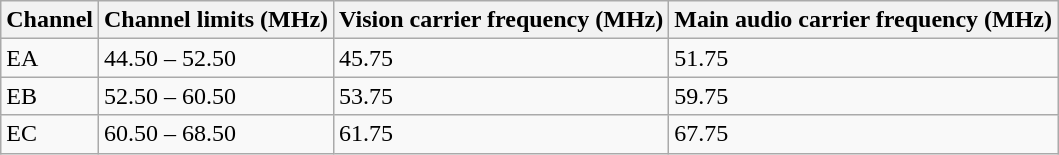<table class="wikitable">
<tr>
<th>Channel</th>
<th>Channel limits (MHz)</th>
<th>Vision carrier frequency (MHz)</th>
<th>Main audio carrier frequency (MHz)</th>
</tr>
<tr>
<td>EA</td>
<td>44.50 – 52.50</td>
<td>45.75</td>
<td>51.75</td>
</tr>
<tr>
<td>EB</td>
<td>52.50 – 60.50</td>
<td>53.75</td>
<td>59.75</td>
</tr>
<tr>
<td>EC</td>
<td>60.50 – 68.50</td>
<td>61.75</td>
<td>67.75</td>
</tr>
</table>
